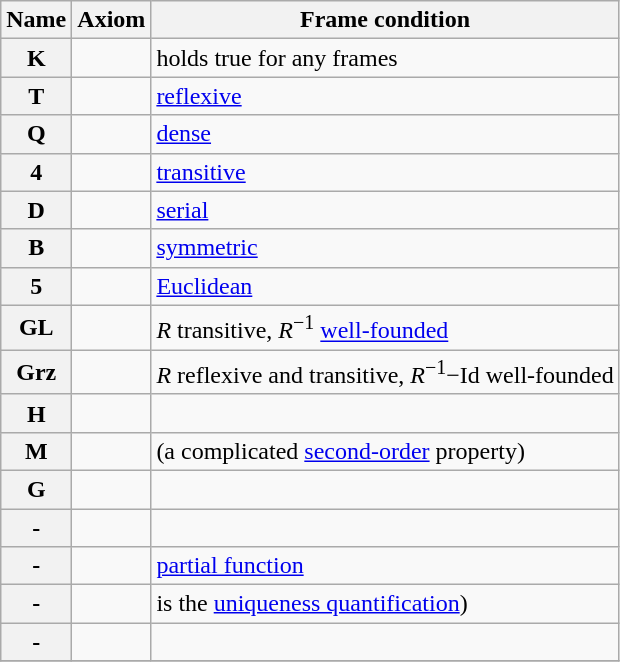<table class="wikitable">
<tr>
<th>Name</th>
<th>Axiom</th>
<th>Frame condition</th>
</tr>
<tr>
<th>K</th>
<td></td>
<td>holds true for any frames</td>
</tr>
<tr>
<th>T</th>
<td></td>
<td><a href='#'>reflexive</a></td>
</tr>
<tr>
<th>Q</th>
<td></td>
<td><a href='#'>dense</a></td>
</tr>
<tr>
<th>4</th>
<td></td>
<td><a href='#'>transitive</a></td>
</tr>
<tr>
<th>D</th>
<td></td>
<td><a href='#'>serial</a></td>
</tr>
<tr>
<th>B</th>
<td></td>
<td><a href='#'>symmetric</a></td>
</tr>
<tr>
<th>5</th>
<td></td>
<td><a href='#'>Euclidean</a></td>
</tr>
<tr>
<th>GL</th>
<td></td>
<td><em>R</em> transitive, <em>R</em><sup>−1</sup> <a href='#'>well-founded</a></td>
</tr>
<tr>
<th>Grz</th>
<td></td>
<td><em>R</em> reflexive and transitive, <em>R</em><sup>−1</sup>−Id well-founded</td>
</tr>
<tr>
<th>H</th>
<td></td>
<td></td>
</tr>
<tr>
<th>M</th>
<td></td>
<td>(a complicated <a href='#'>second-order</a> property)</td>
</tr>
<tr>
<th>G</th>
<td></td>
<td></td>
</tr>
<tr>
<th>-</th>
<td></td>
<td></td>
</tr>
<tr>
<th>-</th>
<td></td>
<td><a href='#'>partial function</a></td>
</tr>
<tr>
<th>-</th>
<td></td>
<td> is the <a href='#'>uniqueness quantification</a>)</td>
</tr>
<tr>
<th>-</th>
<td></td>
<td></td>
</tr>
<tr>
</tr>
</table>
